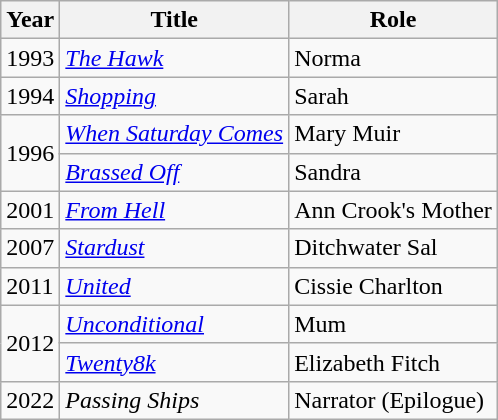<table class="wikitable sortable">
<tr>
<th>Year</th>
<th>Title</th>
<th>Role</th>
</tr>
<tr>
<td>1993</td>
<td><em><a href='#'>The Hawk</a></em></td>
<td>Norma</td>
</tr>
<tr>
<td>1994</td>
<td><em><a href='#'>Shopping</a></em></td>
<td>Sarah</td>
</tr>
<tr>
<td rowspan="2">1996</td>
<td><em><a href='#'>When Saturday Comes</a></em></td>
<td>Mary Muir</td>
</tr>
<tr>
<td><em><a href='#'>Brassed Off</a></em></td>
<td>Sandra</td>
</tr>
<tr>
<td>2001</td>
<td><em><a href='#'>From Hell</a></em></td>
<td>Ann Crook's Mother</td>
</tr>
<tr>
<td>2007</td>
<td><em><a href='#'>Stardust</a></em></td>
<td>Ditchwater Sal</td>
</tr>
<tr>
<td>2011</td>
<td><em><a href='#'>United</a></em></td>
<td>Cissie Charlton</td>
</tr>
<tr>
<td rowspan="2">2012</td>
<td><em><a href='#'>Unconditional</a></em></td>
<td>Mum</td>
</tr>
<tr>
<td><em><a href='#'>Twenty8k</a></em></td>
<td>Elizabeth Fitch</td>
</tr>
<tr>
<td>2022</td>
<td><em>Passing Ships</em></td>
<td>Narrator (Epilogue)</td>
</tr>
</table>
